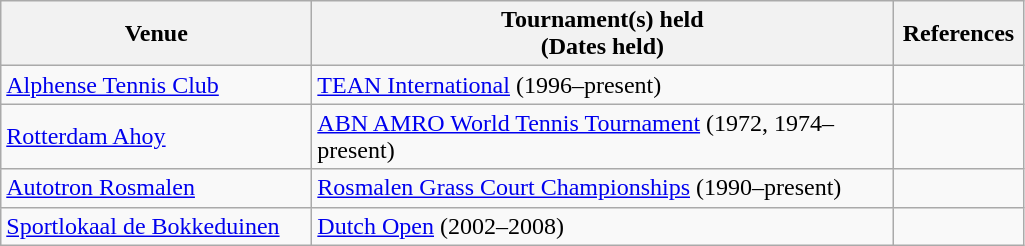<table class=wikitable>
<tr>
<th width=200>Venue</th>
<th width=380>Tournament(s) held<br>(Dates held)</th>
<th width=80>References</th>
</tr>
<tr>
<td><a href='#'>Alphense Tennis Club</a></td>
<td><a href='#'>TEAN International</a> (1996–present)</td>
<td></td>
</tr>
<tr>
<td><a href='#'>Rotterdam Ahoy</a></td>
<td><a href='#'>ABN AMRO World Tennis Tournament</a> (1972, 1974–present)</td>
<td></td>
</tr>
<tr>
<td><a href='#'>Autotron Rosmalen</a></td>
<td><a href='#'>Rosmalen Grass Court Championships</a> (1990–present)</td>
<td></td>
</tr>
<tr>
<td><a href='#'>Sportlokaal de Bokkeduinen</a></td>
<td><a href='#'>Dutch Open</a> (2002–2008)</td>
<td></td>
</tr>
</table>
